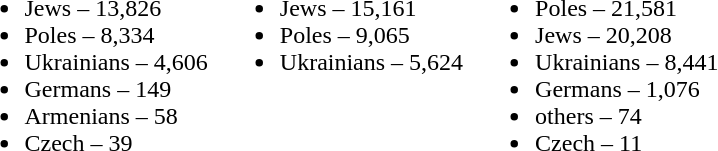<table>
<tr style="vertical-align: top;">
<td><br><ul><li>Jews – 13,826</li><li>Poles – 8,334</li><li>Ukrainians – 4,606</li><li>Germans – 149</li><li>Armenians – 58</li><li>Czech – 39</li></ul></td>
<td></td>
<td><br><ul><li>Jews – 15,161</li><li>Poles – 9,065</li><li>Ukrainians – 5,624</li></ul></td>
<td></td>
<td><br><ul><li>Poles – 21,581</li><li>Jews – 20,208</li><li>Ukrainians – 8,441</li><li>Germans – 1,076</li><li>others – 74</li><li>Czech – 11</li></ul></td>
</tr>
</table>
